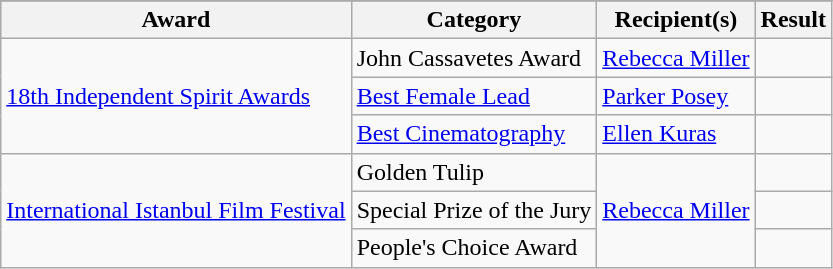<table class="wikitable sortable">
<tr style="background:#ccc; text-align:center;">
</tr>
<tr style="background:#ccc; text-align:center;">
<th>Award</th>
<th>Category</th>
<th>Recipient(s)</th>
<th>Result</th>
</tr>
<tr>
<td rowspan="3"><a href='#'>18th Independent Spirit Awards</a></td>
<td>John Cassavetes Award</td>
<td><a href='#'>Rebecca Miller</a></td>
<td></td>
</tr>
<tr>
<td><a href='#'>Best Female Lead</a></td>
<td><a href='#'>Parker Posey</a></td>
<td></td>
</tr>
<tr>
<td><a href='#'>Best Cinematography</a></td>
<td><a href='#'>Ellen Kuras</a></td>
<td></td>
</tr>
<tr>
<td rowspan="3"><a href='#'>International Istanbul Film Festival</a></td>
<td>Golden Tulip</td>
<td rowspan="3"><a href='#'>Rebecca Miller</a></td>
<td></td>
</tr>
<tr>
<td>Special Prize of the Jury</td>
<td></td>
</tr>
<tr>
<td>People's Choice Award</td>
<td></td>
</tr>
</table>
